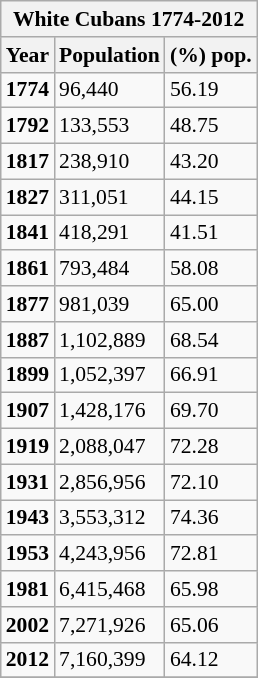<table class="wikitable floatright" style="font-size:90%;">
<tr>
<th colspan="8">White Cubans 1774-2012 </th>
</tr>
<tr>
<th>Year</th>
<th>Population</th>
<th>(%) pop.</th>
</tr>
<tr>
<td><strong>1774</strong></td>
<td>96,440</td>
<td> 56.19</td>
</tr>
<tr>
<td><strong>1792</strong></td>
<td>133,553</td>
<td> 48.75</td>
</tr>
<tr>
<td><strong>1817</strong></td>
<td>238,910</td>
<td> 43.20</td>
</tr>
<tr>
<td><strong>1827</strong></td>
<td>311,051</td>
<td> 44.15</td>
</tr>
<tr>
<td><strong>1841</strong></td>
<td>418,291</td>
<td> 41.51</td>
</tr>
<tr>
<td><strong>1861</strong></td>
<td>793,484</td>
<td> 58.08</td>
</tr>
<tr>
<td><strong>1877</strong></td>
<td>981,039</td>
<td> 65.00</td>
</tr>
<tr>
<td><strong>1887</strong></td>
<td>1,102,889</td>
<td> 68.54</td>
</tr>
<tr>
<td><strong>1899</strong></td>
<td>1,052,397</td>
<td> 66.91</td>
</tr>
<tr>
<td><strong>1907</strong></td>
<td>1,428,176</td>
<td> 69.70</td>
</tr>
<tr>
<td><strong>1919</strong></td>
<td>2,088,047</td>
<td> 72.28</td>
</tr>
<tr>
<td><strong>1931</strong></td>
<td>2,856,956</td>
<td> 72.10</td>
</tr>
<tr>
<td><strong>1943</strong></td>
<td>3,553,312</td>
<td> 74.36</td>
</tr>
<tr>
<td><strong>1953</strong></td>
<td>4,243,956</td>
<td> 72.81</td>
</tr>
<tr>
<td><strong>1981</strong></td>
<td>6,415,468</td>
<td> 65.98</td>
</tr>
<tr>
<td><strong>2002</strong></td>
<td>7,271,926</td>
<td> 65.06</td>
</tr>
<tr>
<td><strong>2012</strong></td>
<td>7,160,399</td>
<td> 64.12</td>
</tr>
<tr>
</tr>
</table>
